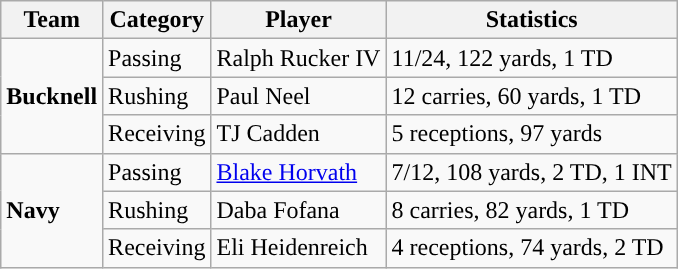<table class="wikitable" style="float: right;">
<tr>
<th>Team</th>
<th>Category</th>
<th>Player</th>
<th>Statistics</th>
</tr>
<tr>
<td rowspan=3><strong>Bucknell</strong></td>
<td>Passing</td>
<td>Ralph Rucker IV</td>
<td>11/24, 122 yards, 1 TD</td>
</tr>
<tr>
<td>Rushing</td>
<td>Paul Neel</td>
<td>12 carries, 60 yards, 1 TD</td>
</tr>
<tr>
<td>Receiving</td>
<td>TJ Cadden</td>
<td>5 receptions, 97 yards</td>
</tr>
<tr>
<td rowspan=3><strong>Navy</strong></td>
<td>Passing</td>
<td><a href='#'>Blake Horvath</a></td>
<td>7/12, 108 yards, 2 TD, 1 INT</td>
</tr>
<tr>
<td>Rushing</td>
<td>Daba Fofana</td>
<td>8 carries, 82 yards, 1 TD</td>
</tr>
<tr>
<td>Receiving</td>
<td>Eli Heidenreich</td>
<td>4 receptions, 74 yards, 2 TD</td>
</tr>
</table>
